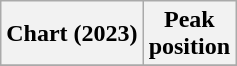<table class="wikitable">
<tr>
<th>Chart (2023)</th>
<th>Peak<br>position</th>
</tr>
<tr>
</tr>
</table>
